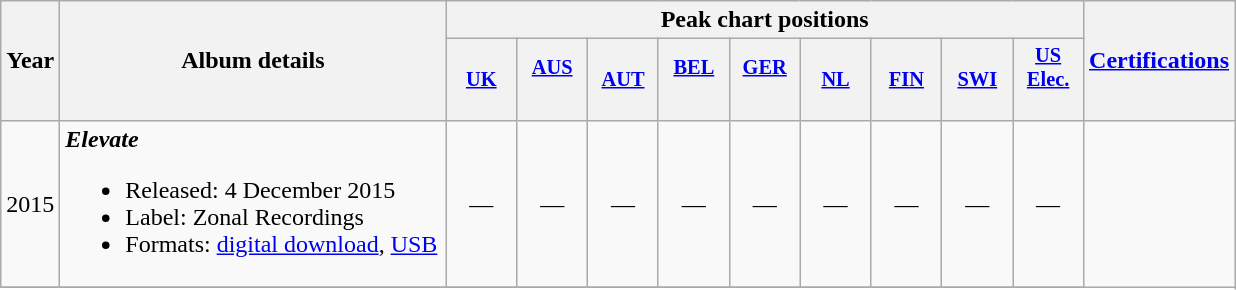<table class="wikitable" style="text-align:center;">
<tr>
<th rowspan="2">Year</th>
<th rowspan="2" style="width:250px;">Album details</th>
<th colspan="9">Peak chart positions</th>
<th rowspan="2"><a href='#'>Certifications</a></th>
</tr>
<tr>
<th style="width:3em;font-size:85%;"><a href='#'>UK</a><br></th>
<th style="width:3em;font-size:85%;"><a href='#'>AUS</a><br><br></th>
<th style="width:3em;font-size:85%"><a href='#'>AUT</a><br></th>
<th style="width:3em;font-size:85%;"><a href='#'>BEL</a><br><br></th>
<th style="width:3em;font-size:85%;"><a href='#'>GER</a><br><br></th>
<th style="width:3em;font-size:85%"><a href='#'>NL</a><br></th>
<th style="width:3em;font-size:85%"><a href='#'>FIN</a><br></th>
<th style="width:3em;font-size:85%"><a href='#'>SWI</a><br></th>
<th style="width:3em;font-size:85%;"><a href='#'>US Elec.</a><br><br></th>
</tr>
<tr>
<td style="text-align:center;">2015</td>
<td align="left"><strong><em>Elevate</em></strong><br><ul><li>Released: 4 December 2015</li><li>Label: Zonal Recordings</li><li>Formats: <a href='#'>digital download</a>, <a href='#'>USB</a></li></ul></td>
<td style="text-align:center;">—</td>
<td style="text-align:center;">—</td>
<td style="text-align:center;">—</td>
<td style="text-align:center;">—</td>
<td style="text-align:center;">—</td>
<td style="text-align:center;">—</td>
<td style="text-align:center;">—</td>
<td style="text-align:center;">—</td>
<td style="text-align:center;">—</td>
</tr>
<tr>
</tr>
</table>
